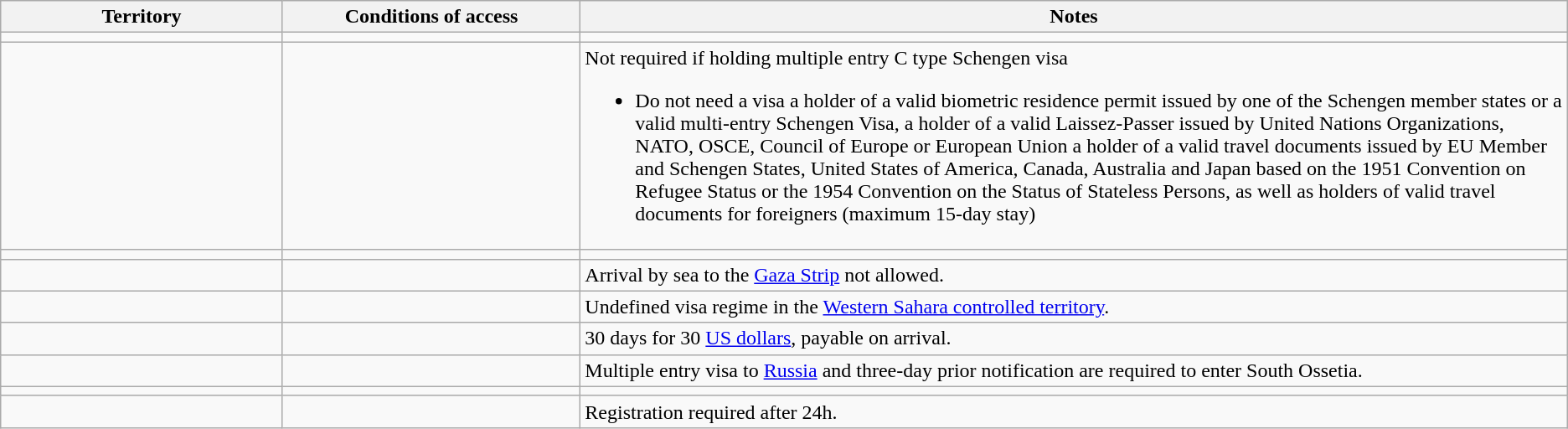<table class="wikitable" style="text-align: left; table-layout: fixed;">
<tr>
<th width="18%">Territory</th>
<th width="19%">Conditions of access</th>
<th>Notes</th>
</tr>
<tr>
<td></td>
<td></td>
<td></td>
</tr>
<tr>
<td></td>
<td></td>
<td>Not required if holding multiple entry C type Schengen visa<br><ul><li>Do not need a visa a holder of a valid biometric residence permit issued by one of the Schengen member states or a valid multi-entry Schengen Visa, a holder of a valid Laissez-Passer issued by United Nations Organizations, NATO, OSCE, Council of Europe or European Union a holder of a valid travel documents issued by EU Member and Schengen States, United States of America, Canada, Australia and Japan based on the 1951 Convention on Refugee Status or the 1954 Convention on the Status of Stateless Persons, as well as holders of valid travel documents for foreigners (maximum 15-day stay)</li></ul></td>
</tr>
<tr>
<td></td>
<td></td>
<td></td>
</tr>
<tr>
<td></td>
<td></td>
<td>Arrival by sea to the <a href='#'>Gaza Strip</a> not allowed.</td>
</tr>
<tr>
<td></td>
<td></td>
<td>Undefined visa regime in the <a href='#'>Western Sahara controlled territory</a>.</td>
</tr>
<tr>
<td></td>
<td></td>
<td>30 days for 30 <a href='#'>US dollars</a>, payable on arrival.</td>
</tr>
<tr>
<td></td>
<td></td>
<td>Multiple entry visa to <a href='#'>Russia</a> and three-day prior notification are required to enter South Ossetia.</td>
</tr>
<tr>
<td></td>
<td></td>
<td></td>
</tr>
<tr>
<td></td>
<td></td>
<td>Registration required after 24h.</td>
</tr>
</table>
